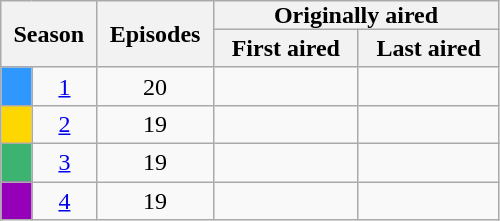<table class="wikitable" style="text-align:center">
<tr>
<th style="padding:0 8px;" colspan="2" rowspan=2>Season</th>
<th style="padding:0 8px;" rowspan=2>Episodes</th>
<th style="padding:0 40px;" colspan=2>Originally aired</th>
</tr>
<tr>
<th>First aired</th>
<th>Last aired</th>
</tr>
<tr>
<td style="background:#2E98FF; height:10px;"></td>
<td><a href='#'>1</a></td>
<td>20</td>
<td></td>
<td></td>
</tr>
<tr>
<td style="background:#FFD700; height:10px;"></td>
<td><a href='#'>2</a></td>
<td>19</td>
<td></td>
<td></td>
</tr>
<tr>
<td style="background:#3CB371; height:10px;"></td>
<td><a href='#'>3</a></td>
<td>19</td>
<td></td>
<td></td>
</tr>
<tr>
<td style="background:#9600B8; height:10px;"></td>
<td><a href='#'>4</a></td>
<td>19</td>
<td></td>
<td></td>
</tr>
</table>
